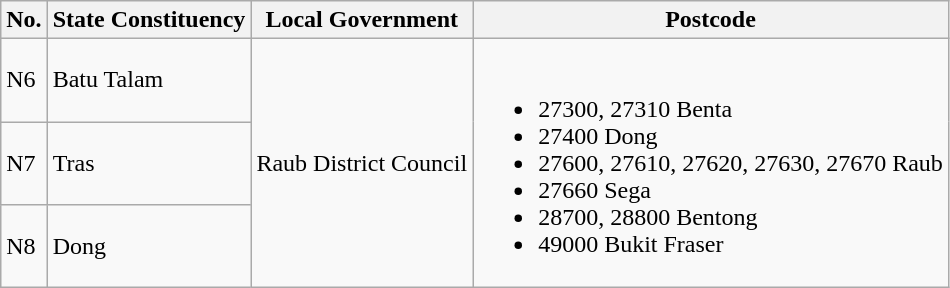<table class="wikitable">
<tr>
<th>No.</th>
<th>State Constituency</th>
<th>Local Government</th>
<th>Postcode</th>
</tr>
<tr>
<td>N6</td>
<td>Batu Talam</td>
<td rowspan="3">Raub District Council</td>
<td rowspan="3"><br><ul><li>27300, 27310 Benta</li><li>27400 Dong</li><li>27600, 27610, 27620, 27630, 27670 Raub</li><li>27660 Sega</li><li>28700, 28800 Bentong</li><li>49000 Bukit Fraser</li></ul></td>
</tr>
<tr>
<td>N7</td>
<td>Tras</td>
</tr>
<tr>
<td>N8</td>
<td>Dong</td>
</tr>
</table>
